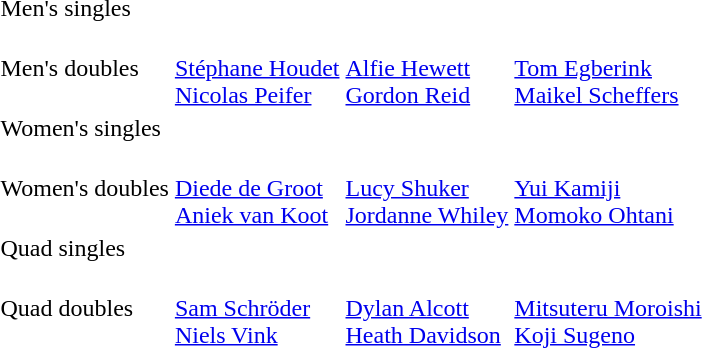<table>
<tr>
<td>Men's singles<br></td>
<td></td>
<td></td>
<td></td>
</tr>
<tr>
<td>Men's doubles<br></td>
<td><br><a href='#'>Stéphane Houdet</a><br><a href='#'>Nicolas Peifer</a></td>
<td><br><a href='#'>Alfie Hewett</a><br><a href='#'>Gordon Reid</a></td>
<td><br><a href='#'>Tom Egberink</a><br><a href='#'>Maikel Scheffers</a></td>
</tr>
<tr>
<td>Women's singles<br></td>
<td></td>
<td></td>
<td></td>
</tr>
<tr>
<td>Women's doubles<br></td>
<td><br><a href='#'>Diede de Groot</a><br><a href='#'>Aniek van Koot</a></td>
<td><br><a href='#'>Lucy Shuker</a><br><a href='#'>Jordanne Whiley</a></td>
<td><br><a href='#'>Yui Kamiji</a><br><a href='#'>Momoko Ohtani</a></td>
</tr>
<tr>
<td>Quad singles<br></td>
<td></td>
<td></td>
<td></td>
</tr>
<tr>
<td>Quad doubles<br></td>
<td><br><a href='#'>Sam Schröder</a><br><a href='#'>Niels Vink</a></td>
<td><br><a href='#'>Dylan Alcott</a><br><a href='#'>Heath Davidson</a></td>
<td><br><a href='#'>Mitsuteru Moroishi</a><br><a href='#'>Koji Sugeno</a></td>
</tr>
</table>
